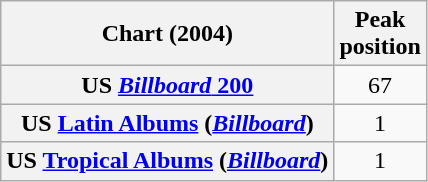<table class="wikitable sortable plainrowheaders">
<tr>
<th class="unsortable">Chart (2004)</th>
<th>Peak<br>position</th>
</tr>
<tr>
<th scope="row">US <a href='#'><em>Billboard</em> 200</a></th>
<td align="center">67</td>
</tr>
<tr>
<th scope="row">US <a href='#'>Latin Albums</a> (<em><a href='#'>Billboard</a></em>)</th>
<td align="center">1</td>
</tr>
<tr>
<th scope="row">US <a href='#'>Tropical Albums</a> (<em><a href='#'>Billboard</a></em>)</th>
<td align="center">1</td>
</tr>
</table>
